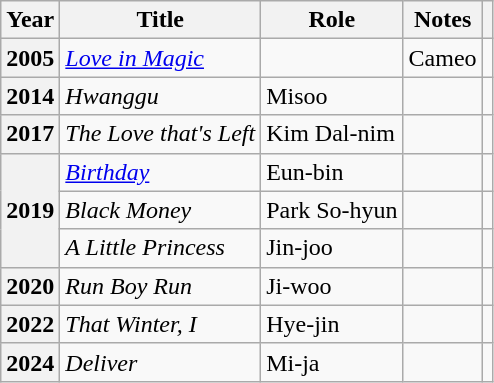<table class="wikitable sortable plainrowheaders">
<tr>
<th scope="col">Year</th>
<th scope="col">Title</th>
<th scope="col">Role</th>
<th scope="col">Notes</th>
<th scope="col" class="unsortable"></th>
</tr>
<tr>
<th scope="row">2005</th>
<td><em><a href='#'>Love in Magic</a></em></td>
<td></td>
<td>Cameo</td>
<td align="center"></td>
</tr>
<tr>
<th scope="row">2014</th>
<td><em>Hwanggu</em></td>
<td>Misoo</td>
<td></td>
<td align="center"></td>
</tr>
<tr>
<th scope="row">2017</th>
<td><em>The Love that's Left</em></td>
<td>Kim Dal-nim</td>
<td></td>
<td align="center"></td>
</tr>
<tr>
<th scope="row" rowspan="3">2019</th>
<td><em><a href='#'>Birthday</a></em></td>
<td>Eun-bin</td>
<td></td>
<td align="center"></td>
</tr>
<tr>
<td><em>Black Money</em></td>
<td>Park So-hyun</td>
<td></td>
<td align="center"></td>
</tr>
<tr>
<td><em>A Little Princess</em></td>
<td>Jin-joo</td>
<td></td>
<td align="center"></td>
</tr>
<tr>
<th scope="row">2020</th>
<td><em>Run Boy Run</em></td>
<td>Ji-woo</td>
<td></td>
<td align="center"></td>
</tr>
<tr>
<th scope="row">2022</th>
<td><em>That Winter, I</em></td>
<td>Hye-jin</td>
<td></td>
<td align="center"></td>
</tr>
<tr>
<th scope="row">2024</th>
<td><em>Deliver</em></td>
<td>Mi-ja</td>
<td></td>
<td align="center"></td>
</tr>
</table>
